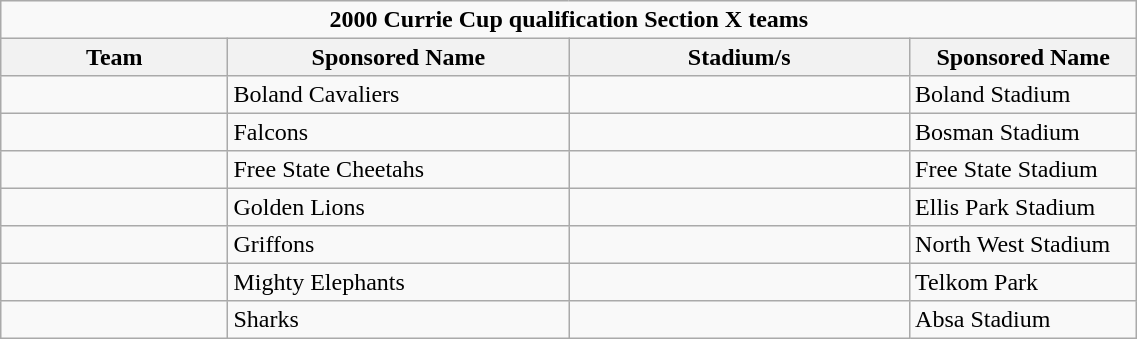<table class="wikitable collapsible collapsed sortable" style="text-align:left; line-height:110%; font-size:100%; width:60%;">
<tr>
<td colspan=4 align=center><strong>2000 Currie Cup qualification Section X teams</strong></td>
</tr>
<tr>
<th width="20%">Team</th>
<th width="30%">Sponsored Name</th>
<th width="30%">Stadium/s</th>
<th width="20%">Sponsored Name</th>
</tr>
<tr>
<td></td>
<td>Boland Cavaliers</td>
<td></td>
<td>Boland Stadium</td>
</tr>
<tr>
<td></td>
<td>Falcons</td>
<td></td>
<td>Bosman Stadium</td>
</tr>
<tr>
<td></td>
<td>Free State Cheetahs</td>
<td></td>
<td>Free State Stadium</td>
</tr>
<tr>
<td></td>
<td>Golden Lions</td>
<td></td>
<td>Ellis Park Stadium</td>
</tr>
<tr>
<td></td>
<td>Griffons</td>
<td></td>
<td>North West Stadium</td>
</tr>
<tr>
<td></td>
<td>Mighty Elephants</td>
<td></td>
<td>Telkom Park</td>
</tr>
<tr>
<td></td>
<td>Sharks</td>
<td></td>
<td>Absa Stadium</td>
</tr>
</table>
